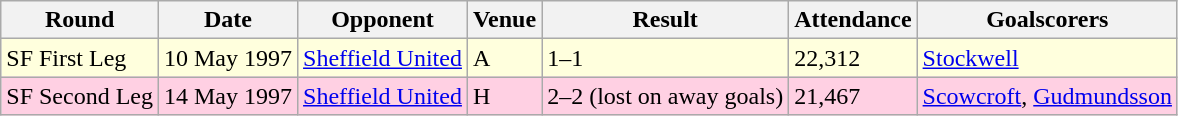<table class="wikitable">
<tr>
<th>Round</th>
<th>Date</th>
<th>Opponent</th>
<th>Venue</th>
<th>Result</th>
<th>Attendance</th>
<th>Goalscorers</th>
</tr>
<tr style="background-color: #ffffdd;">
<td>SF First Leg</td>
<td>10 May 1997</td>
<td><a href='#'>Sheffield United</a></td>
<td>A</td>
<td>1–1</td>
<td>22,312</td>
<td><a href='#'>Stockwell</a></td>
</tr>
<tr style="background-color: #ffd0e3;">
<td>SF Second Leg</td>
<td>14 May 1997</td>
<td><a href='#'>Sheffield United</a></td>
<td>H</td>
<td>2–2 (lost on away goals)</td>
<td>21,467</td>
<td><a href='#'>Scowcroft</a>, <a href='#'>Gudmundsson</a></td>
</tr>
</table>
